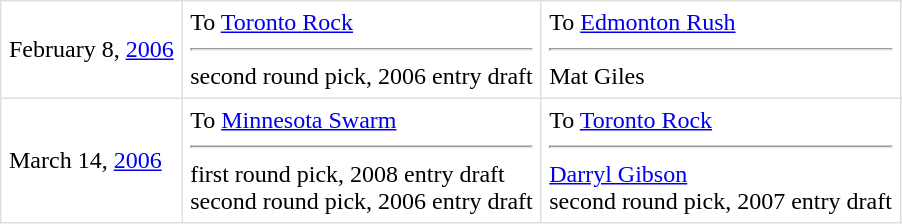<table border=1 style="border-collapse:collapse" bordercolor="#DFDFDF"  cellpadding="5">
<tr>
<td>February 8, <a href='#'>2006</a><br></td>
<td valign="top">To <a href='#'>Toronto Rock</a> <hr> second round pick, 2006 entry draft</td>
<td valign="top">To <a href='#'>Edmonton Rush</a> <hr>Mat Giles</td>
</tr>
<tr>
<td>March 14, <a href='#'>2006</a></td>
<td valign="top">To <a href='#'>Minnesota Swarm</a> <hr>first round pick, 2008 entry draft<br>second round pick, 2006 entry draft</td>
<td valign="top">To <a href='#'>Toronto Rock</a> <hr><a href='#'>Darryl Gibson</a><br>second round pick, 2007 entry draft</td>
</tr>
</table>
